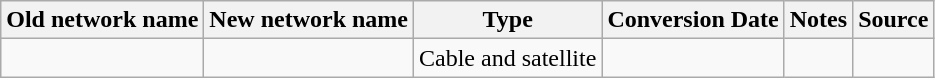<table class="wikitable">
<tr>
<th>Old network name</th>
<th>New network name</th>
<th>Type</th>
<th>Conversion Date</th>
<th>Notes</th>
<th>Source</th>
</tr>
<tr>
<td><a href='#'></a></td>
<td></td>
<td>Cable and satellite</td>
<td></td>
<td></td>
<td></td>
</tr>
</table>
